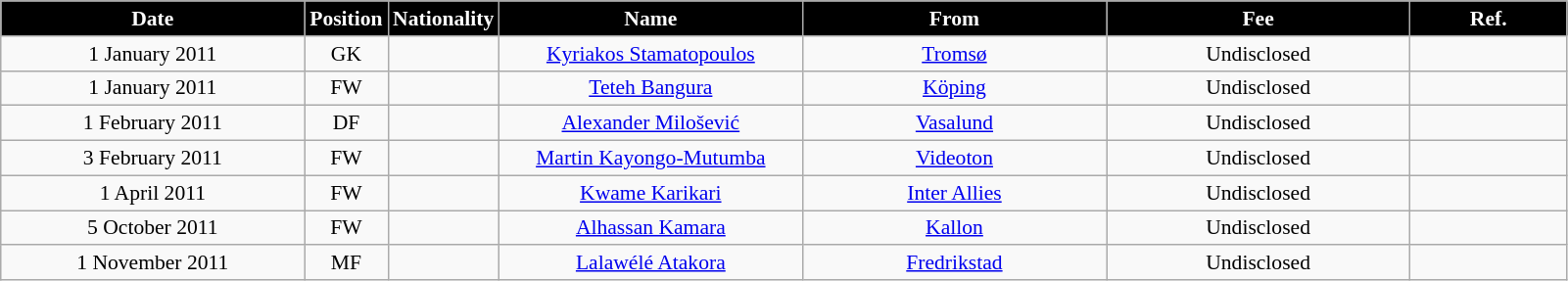<table class="wikitable"  style="text-align:center; font-size:90%; ">
<tr>
<th style="background:#000000; color:white; width:200px;">Date</th>
<th style="background:#000000; color:white; width:50px;">Position</th>
<th style="background:#000000; color:white; width:50px;">Nationality</th>
<th style="background:#000000; color:white; width:200px;">Name</th>
<th style="background:#000000; color:white; width:200px;">From</th>
<th style="background:#000000; color:white; width:200px;">Fee</th>
<th style="background:#000000; color:white; width:100px;">Ref.</th>
</tr>
<tr>
<td>1 January 2011</td>
<td>GK</td>
<td></td>
<td><a href='#'>Kyriakos Stamatopoulos</a></td>
<td><a href='#'>Tromsø</a></td>
<td>Undisclosed</td>
<td></td>
</tr>
<tr>
<td>1 January 2011</td>
<td>FW</td>
<td></td>
<td><a href='#'>Teteh Bangura</a></td>
<td><a href='#'>Köping</a></td>
<td>Undisclosed</td>
<td></td>
</tr>
<tr>
<td>1 February 2011</td>
<td>DF</td>
<td></td>
<td><a href='#'>Alexander Milošević</a></td>
<td><a href='#'>Vasalund</a></td>
<td>Undisclosed</td>
<td></td>
</tr>
<tr>
<td>3 February 2011</td>
<td>FW</td>
<td></td>
<td><a href='#'>Martin Kayongo-Mutumba</a></td>
<td><a href='#'>Videoton</a></td>
<td>Undisclosed</td>
<td></td>
</tr>
<tr>
<td>1 April 2011</td>
<td>FW</td>
<td></td>
<td><a href='#'>Kwame Karikari</a></td>
<td><a href='#'>Inter Allies</a></td>
<td>Undisclosed</td>
<td></td>
</tr>
<tr>
<td>5 October 2011</td>
<td>FW</td>
<td></td>
<td><a href='#'>Alhassan Kamara</a></td>
<td><a href='#'>Kallon</a></td>
<td>Undisclosed</td>
<td></td>
</tr>
<tr>
<td>1 November 2011</td>
<td>MF</td>
<td></td>
<td><a href='#'>Lalawélé Atakora</a></td>
<td><a href='#'>Fredrikstad</a></td>
<td>Undisclosed</td>
<td></td>
</tr>
</table>
